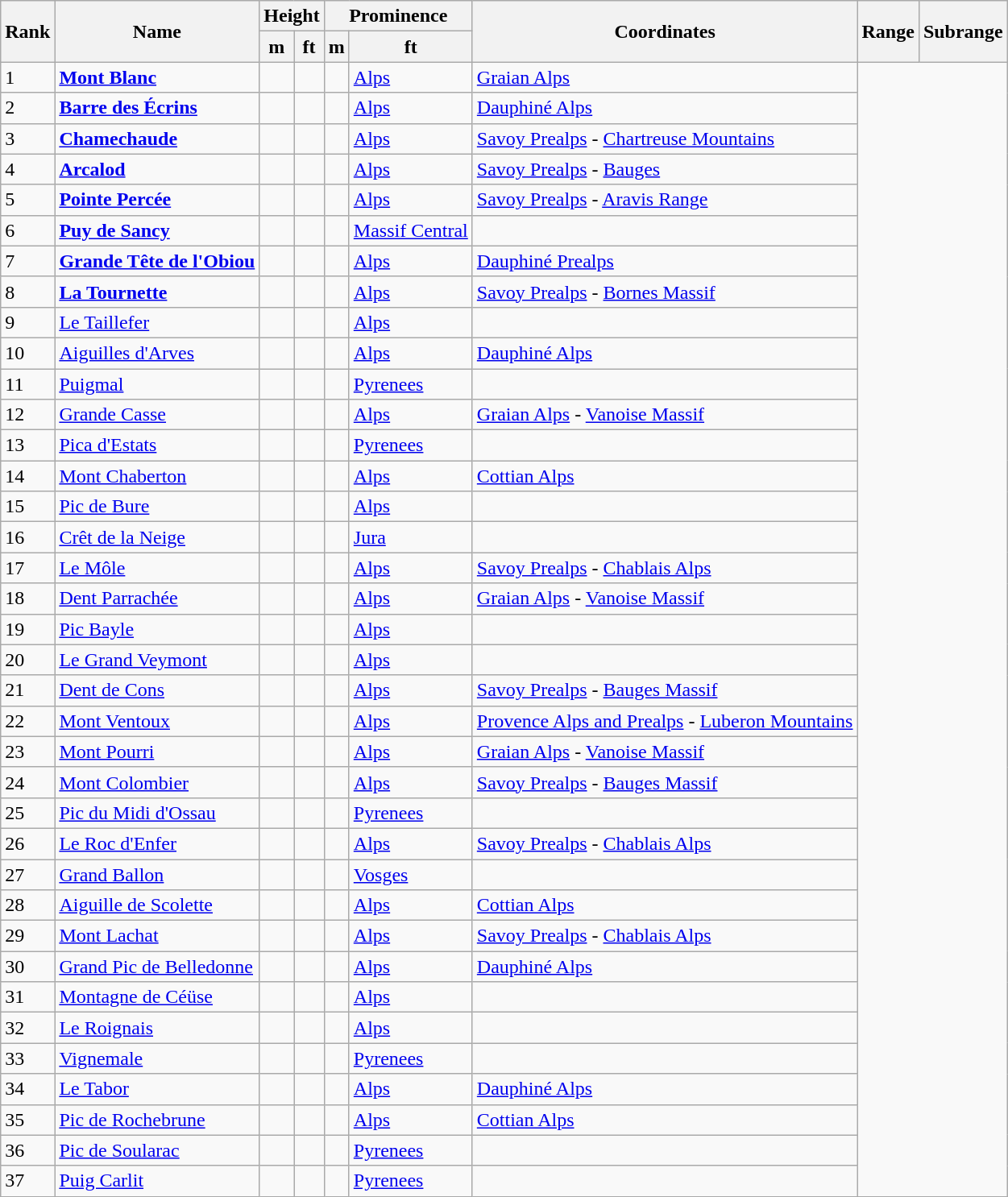<table class="wikitable sortable sticky-header sort-under">
<tr>
<th rowspan=2>Rank</th>
<th rowspan=2>Name</th>
<th colspan=2>Height</th>
<th colspan=2>Prominence</th>
<th rowspan=2>Coordinates</th>
<th rowspan=2>Range</th>
<th rowspan=2>Subrange</th>
</tr>
<tr>
<th>m</th>
<th>ft</th>
<th>m</th>
<th>ft</th>
</tr>
<tr>
<td>1</td>
<td><strong><a href='#'>Mont Blanc</a></strong></td>
<td></td>
<td></td>
<td></td>
<td><a href='#'>Alps</a></td>
<td><a href='#'>Graian Alps</a></td>
</tr>
<tr>
<td>2</td>
<td><strong><a href='#'>Barre des Écrins</a></strong></td>
<td></td>
<td></td>
<td></td>
<td><a href='#'>Alps</a></td>
<td><a href='#'>Dauphiné Alps</a></td>
</tr>
<tr>
<td>3</td>
<td><strong><a href='#'>Chamechaude</a></strong></td>
<td></td>
<td></td>
<td></td>
<td><a href='#'>Alps</a></td>
<td><a href='#'>Savoy Prealps</a> - <a href='#'>Chartreuse Mountains</a></td>
</tr>
<tr>
<td>4</td>
<td><strong><a href='#'>Arcalod</a></strong></td>
<td></td>
<td></td>
<td></td>
<td><a href='#'>Alps</a></td>
<td><a href='#'>Savoy Prealps</a> - <a href='#'>Bauges</a></td>
</tr>
<tr>
<td>5</td>
<td><strong><a href='#'>Pointe Percée</a></strong></td>
<td></td>
<td></td>
<td></td>
<td><a href='#'>Alps</a></td>
<td><a href='#'>Savoy Prealps</a> - <a href='#'>Aravis Range</a></td>
</tr>
<tr>
<td>6</td>
<td><strong><a href='#'>Puy de Sancy</a></strong></td>
<td></td>
<td></td>
<td></td>
<td><a href='#'>Massif Central</a></td>
<td></td>
</tr>
<tr>
<td>7</td>
<td><strong><a href='#'>Grande Tête de l'Obiou</a></strong></td>
<td></td>
<td></td>
<td></td>
<td><a href='#'>Alps</a></td>
<td><a href='#'>Dauphiné Prealps</a></td>
</tr>
<tr>
<td>8</td>
<td><strong><a href='#'>La Tournette</a></strong></td>
<td></td>
<td></td>
<td></td>
<td><a href='#'>Alps</a></td>
<td><a href='#'>Savoy Prealps</a> - <a href='#'>Bornes Massif</a></td>
</tr>
<tr>
<td>9</td>
<td><a href='#'>Le Taillefer</a></td>
<td></td>
<td></td>
<td></td>
<td><a href='#'>Alps</a></td>
<td></td>
</tr>
<tr>
<td>10</td>
<td><a href='#'>Aiguilles d'Arves</a></td>
<td></td>
<td></td>
<td></td>
<td><a href='#'>Alps</a></td>
<td><a href='#'>Dauphiné Alps</a></td>
</tr>
<tr>
<td>11</td>
<td><a href='#'>Puigmal</a></td>
<td></td>
<td></td>
<td></td>
<td><a href='#'>Pyrenees</a></td>
<td></td>
</tr>
<tr>
<td>12</td>
<td><a href='#'>Grande Casse</a></td>
<td></td>
<td></td>
<td></td>
<td><a href='#'>Alps</a></td>
<td><a href='#'>Graian Alps</a> - <a href='#'>Vanoise Massif</a></td>
</tr>
<tr>
<td>13</td>
<td><a href='#'>Pica d'Estats</a></td>
<td></td>
<td></td>
<td></td>
<td><a href='#'>Pyrenees</a></td>
<td></td>
</tr>
<tr>
<td>14</td>
<td><a href='#'>Mont Chaberton</a></td>
<td></td>
<td></td>
<td></td>
<td><a href='#'>Alps</a></td>
<td><a href='#'>Cottian Alps</a></td>
</tr>
<tr>
<td>15</td>
<td><a href='#'>Pic de Bure</a></td>
<td></td>
<td></td>
<td></td>
<td><a href='#'>Alps</a></td>
<td></td>
</tr>
<tr>
<td>16</td>
<td><a href='#'>Crêt de la Neige</a></td>
<td></td>
<td></td>
<td></td>
<td><a href='#'>Jura</a></td>
<td></td>
</tr>
<tr>
<td>17</td>
<td><a href='#'>Le Môle</a></td>
<td></td>
<td></td>
<td></td>
<td><a href='#'>Alps</a></td>
<td><a href='#'>Savoy Prealps</a> - <a href='#'>Chablais Alps</a></td>
</tr>
<tr>
<td>18</td>
<td><a href='#'>Dent Parrachée</a></td>
<td></td>
<td></td>
<td></td>
<td><a href='#'>Alps</a></td>
<td><a href='#'>Graian Alps</a> - <a href='#'>Vanoise Massif</a></td>
</tr>
<tr>
<td>19</td>
<td><a href='#'>Pic Bayle</a></td>
<td></td>
<td></td>
<td></td>
<td><a href='#'>Alps</a></td>
<td></td>
</tr>
<tr>
<td>20</td>
<td><a href='#'>Le Grand Veymont</a></td>
<td></td>
<td></td>
<td></td>
<td><a href='#'>Alps</a></td>
<td></td>
</tr>
<tr>
<td>21</td>
<td><a href='#'>Dent de Cons</a></td>
<td></td>
<td></td>
<td></td>
<td><a href='#'>Alps</a></td>
<td><a href='#'>Savoy Prealps</a> - <a href='#'>Bauges Massif</a></td>
</tr>
<tr>
<td>22</td>
<td><a href='#'>Mont Ventoux</a></td>
<td></td>
<td></td>
<td></td>
<td><a href='#'>Alps</a></td>
<td><a href='#'>Provence Alps and Prealps</a> - <a href='#'>Luberon Mountains</a></td>
</tr>
<tr>
<td>23</td>
<td><a href='#'>Mont Pourri</a></td>
<td></td>
<td></td>
<td></td>
<td><a href='#'>Alps</a></td>
<td><a href='#'>Graian Alps</a> - <a href='#'>Vanoise Massif</a></td>
</tr>
<tr>
<td>24</td>
<td><a href='#'>Mont Colombier</a></td>
<td></td>
<td></td>
<td></td>
<td><a href='#'>Alps</a></td>
<td><a href='#'>Savoy Prealps</a> - <a href='#'>Bauges Massif</a></td>
</tr>
<tr>
<td>25</td>
<td><a href='#'>Pic du Midi d'Ossau</a></td>
<td></td>
<td></td>
<td></td>
<td><a href='#'>Pyrenees</a></td>
<td></td>
</tr>
<tr>
<td>26</td>
<td><a href='#'>Le Roc d'Enfer</a></td>
<td></td>
<td></td>
<td></td>
<td><a href='#'>Alps</a></td>
<td><a href='#'>Savoy Prealps</a> - <a href='#'>Chablais Alps</a></td>
</tr>
<tr>
<td>27</td>
<td><a href='#'>Grand Ballon</a></td>
<td></td>
<td></td>
<td></td>
<td><a href='#'>Vosges</a></td>
<td></td>
</tr>
<tr>
<td>28</td>
<td><a href='#'>Aiguille de Scolette</a></td>
<td></td>
<td></td>
<td></td>
<td><a href='#'>Alps</a></td>
<td><a href='#'>Cottian Alps</a></td>
</tr>
<tr>
<td>29</td>
<td><a href='#'>Mont Lachat</a></td>
<td></td>
<td></td>
<td></td>
<td><a href='#'>Alps</a></td>
<td><a href='#'>Savoy Prealps</a> - <a href='#'>Chablais Alps</a></td>
</tr>
<tr>
<td>30</td>
<td><a href='#'>Grand Pic de Belledonne</a></td>
<td></td>
<td></td>
<td></td>
<td><a href='#'>Alps</a></td>
<td><a href='#'>Dauphiné Alps</a></td>
</tr>
<tr>
<td>31</td>
<td><a href='#'>Montagne de Céüse</a></td>
<td></td>
<td></td>
<td></td>
<td><a href='#'>Alps</a></td>
<td></td>
</tr>
<tr>
<td>32</td>
<td><a href='#'>Le Roignais</a></td>
<td></td>
<td></td>
<td></td>
<td><a href='#'>Alps</a></td>
<td></td>
</tr>
<tr>
<td>33</td>
<td><a href='#'>Vignemale</a></td>
<td></td>
<td></td>
<td></td>
<td><a href='#'>Pyrenees</a></td>
<td></td>
</tr>
<tr>
<td>34</td>
<td><a href='#'>Le Tabor</a></td>
<td></td>
<td></td>
<td></td>
<td><a href='#'>Alps</a></td>
<td><a href='#'>Dauphiné Alps</a></td>
</tr>
<tr>
<td>35</td>
<td><a href='#'>Pic de Rochebrune</a></td>
<td></td>
<td></td>
<td></td>
<td><a href='#'>Alps</a></td>
<td><a href='#'>Cottian Alps</a></td>
</tr>
<tr>
<td>36</td>
<td><a href='#'>Pic de Soularac</a></td>
<td></td>
<td></td>
<td></td>
<td><a href='#'>Pyrenees</a></td>
<td></td>
</tr>
<tr>
<td>37</td>
<td><a href='#'>Puig Carlit</a></td>
<td></td>
<td></td>
<td></td>
<td><a href='#'>Pyrenees</a></td>
<td></td>
</tr>
</table>
